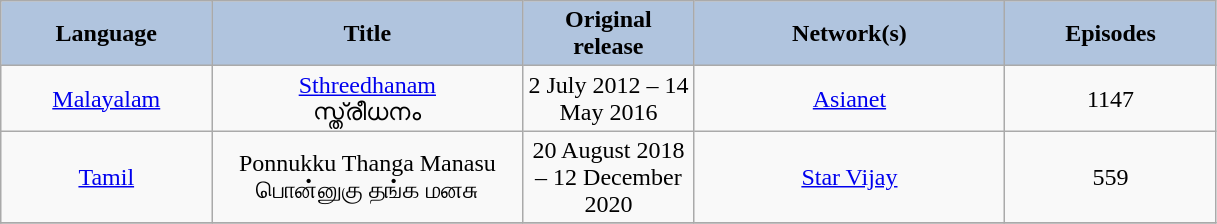<table class="wikitable" style="text-align:center;">
<tr>
<th style="width:100pt; background:LightSteelBlue;">Language</th>
<th style="width:150pt; background:LightSteelBlue;">Title</th>
<th style="width:80pt; background:LightSteelBlue;">Original release</th>
<th style="width:150pt; background:LightSteelBlue;">Network(s)</th>
<th style="width:100pt; background:LightSteelBlue;">Episodes</th>
</tr>
<tr>
<td><a href='#'>Malayalam</a></td>
<td><a href='#'>Sthreedhanam</a> <br> സ്ത്രീധനം</td>
<td>2 July 2012 – 14 May 2016</td>
<td><a href='#'>Asianet</a></td>
<td>1147</td>
</tr>
<tr>
<td><a href='#'>Tamil</a></td>
<td>Ponnukku Thanga Manasu <br> பொன்னுகு தங்க மனசு</td>
<td>20 August 2018 – 12 December 2020</td>
<td><a href='#'>Star Vijay</a></td>
<td>559</td>
</tr>
<tr>
</tr>
</table>
